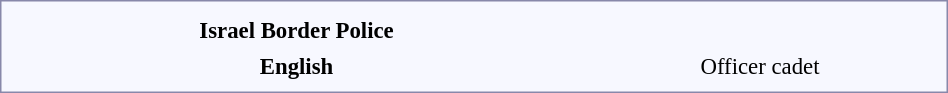<table style="border:1px solid #8888aa; background-color:#f7f8ff; padding:5px; font-size:95%; margin: 0px 12px 12px 0px; width: 50%">
<tr style="text-align:center;">
<th rowspan=2> Israel Border Police</th>
<td></td>
</tr>
<tr style="text-align:center;">
<td><br></td>
</tr>
<tr style="text-align:center;">
<th>English</th>
<td>Officer cadet</td>
</tr>
</table>
